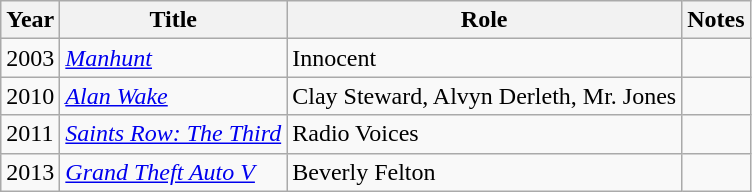<table class="wikitable sortable">
<tr>
<th>Year</th>
<th>Title</th>
<th>Role</th>
<th>Notes</th>
</tr>
<tr>
<td>2003</td>
<td><em><a href='#'>Manhunt</a></em></td>
<td>Innocent</td>
<td></td>
</tr>
<tr>
<td>2010</td>
<td><em><a href='#'>Alan Wake</a></em></td>
<td>Clay Steward, Alvyn Derleth, Mr. Jones</td>
<td></td>
</tr>
<tr>
<td>2011</td>
<td><em><a href='#'>Saints Row: The Third</a></em></td>
<td>Radio Voices</td>
<td></td>
</tr>
<tr>
<td>2013</td>
<td><em><a href='#'>Grand Theft Auto V</a></em></td>
<td>Beverly Felton</td>
<td></td>
</tr>
</table>
